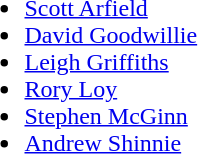<table>
<tr>
<td><strong></strong><br><ul><li><a href='#'>Scott Arfield</a></li><li><a href='#'>David Goodwillie</a></li><li><a href='#'>Leigh Griffiths</a></li><li><a href='#'>Rory Loy</a></li><li><a href='#'>Stephen McGinn</a></li><li><a href='#'>Andrew Shinnie</a></li></ul></td>
</tr>
</table>
